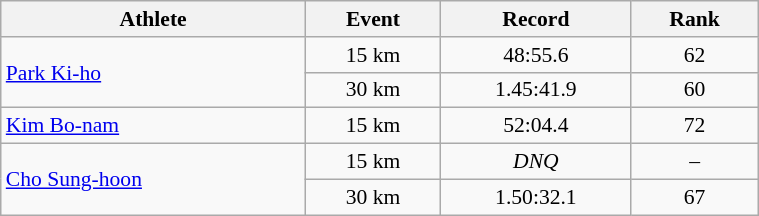<table class=wikitable style="font-size:90%; text-align:center; width:40%">
<tr>
<th>Athlete</th>
<th>Event</th>
<th>Record</th>
<th>Rank</th>
</tr>
<tr>
<td rowspan=2 align=left><a href='#'>Park Ki-ho</a></td>
<td>15 km</td>
<td>48:55.6</td>
<td>62</td>
</tr>
<tr>
<td>30 km</td>
<td>1.45:41.9</td>
<td>60</td>
</tr>
<tr>
<td rowspan=1 align=left><a href='#'>Kim Bo-nam</a></td>
<td>15 km</td>
<td>52:04.4</td>
<td>72</td>
</tr>
<tr>
<td rowspan=2 align=left><a href='#'>Cho Sung-hoon</a></td>
<td>15 km</td>
<td><em>DNQ</em></td>
<td>–</td>
</tr>
<tr>
<td>30 km</td>
<td>1.50:32.1</td>
<td>67</td>
</tr>
</table>
